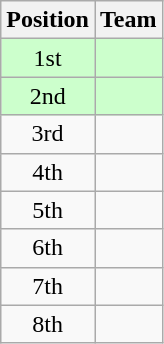<table class="wikitable">
<tr>
<th width=>Position</th>
<th width=>Team</th>
</tr>
<tr style="background:#cfc">
<td style="text-align:center">1st</td>
<td></td>
</tr>
<tr style="background:#cfc">
<td style="text-align:center">2nd</td>
<td></td>
</tr>
<tr>
<td style="text-align:center">3rd</td>
<td></td>
</tr>
<tr>
<td style="text-align:center">4th</td>
<td></td>
</tr>
<tr>
<td style="text-align:center">5th</td>
<td></td>
</tr>
<tr>
<td style="text-align:center">6th</td>
<td></td>
</tr>
<tr>
<td style="text-align:center">7th</td>
<td></td>
</tr>
<tr>
<td style="text-align:center">8th</td>
<td></td>
</tr>
</table>
